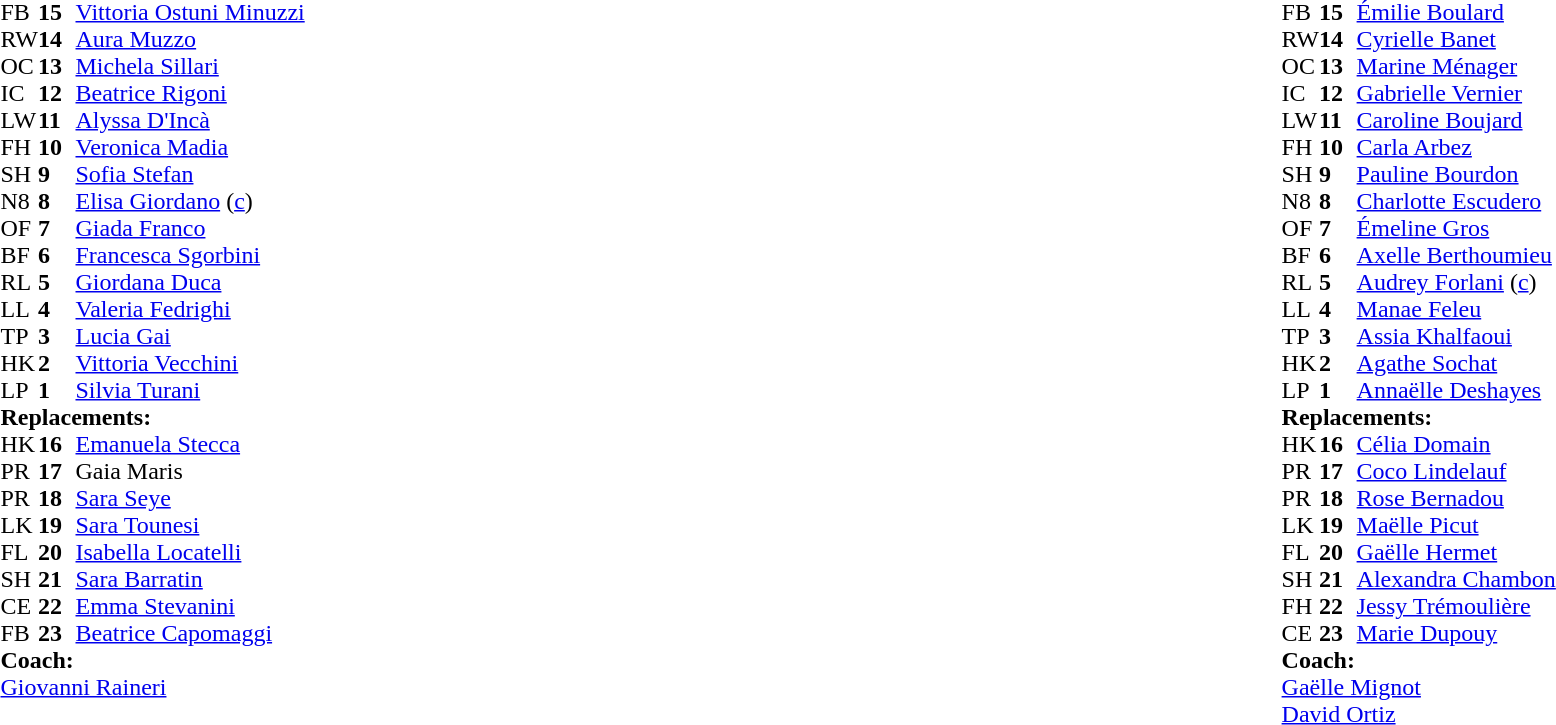<table style="width:100%">
<tr>
<td style="vertical-align:top; width:50%"><br><table cellspacing="0" cellpadding="0">
<tr>
<th width="25"></th>
<th width="25"></th>
</tr>
<tr>
<td>FB</td>
<td><strong>15</strong></td>
<td><a href='#'>Vittoria Ostuni Minuzzi</a></td>
</tr>
<tr>
<td>RW</td>
<td><strong>14</strong></td>
<td><a href='#'>Aura Muzzo</a></td>
<td></td>
<td colspan=2></td>
</tr>
<tr>
<td>OC</td>
<td><strong>13</strong></td>
<td><a href='#'>Michela Sillari</a></td>
</tr>
<tr>
<td>IC</td>
<td><strong>12</strong></td>
<td><a href='#'>Beatrice Rigoni</a></td>
</tr>
<tr>
<td>LW</td>
<td><strong>11</strong></td>
<td><a href='#'>Alyssa D'Incà</a></td>
</tr>
<tr>
<td>FH</td>
<td><strong>10</strong></td>
<td><a href='#'>Veronica Madia</a></td>
</tr>
<tr>
<td>SH</td>
<td><strong>9</strong></td>
<td><a href='#'>Sofia Stefan</a></td>
<td></td>
<td></td>
<td></td>
<td></td>
<td></td>
</tr>
<tr>
<td>N8</td>
<td><strong>8</strong></td>
<td><a href='#'>Elisa Giordano</a> (<a href='#'>c</a>)</td>
</tr>
<tr>
<td>OF</td>
<td><strong>7</strong></td>
<td><a href='#'>Giada Franco</a></td>
<td></td>
<td></td>
</tr>
<tr>
<td>BF</td>
<td><strong>6</strong></td>
<td><a href='#'>Francesca Sgorbini</a></td>
</tr>
<tr>
<td>RL</td>
<td><strong>5</strong></td>
<td><a href='#'>Giordana Duca</a></td>
</tr>
<tr>
<td>LL</td>
<td><strong>4</strong></td>
<td><a href='#'>Valeria Fedrighi</a></td>
<td></td>
<td></td>
</tr>
<tr>
<td>TP</td>
<td><strong>3</strong></td>
<td><a href='#'>Lucia Gai</a></td>
<td></td>
<td></td>
</tr>
<tr>
<td>HK</td>
<td><strong>2</strong></td>
<td><a href='#'>Vittoria Vecchini</a></td>
</tr>
<tr>
<td>LP</td>
<td><strong>1</strong></td>
<td><a href='#'>Silvia Turani</a></td>
<td></td>
<td></td>
</tr>
<tr>
<td colspan=3><strong>Replacements:</strong></td>
</tr>
<tr>
<td>HK</td>
<td><strong>16</strong></td>
<td><a href='#'>Emanuela Stecca</a></td>
</tr>
<tr>
<td>PR</td>
<td><strong>17</strong></td>
<td>Gaia Maris</td>
<td></td>
<td></td>
</tr>
<tr>
<td>PR</td>
<td><strong>18</strong></td>
<td><a href='#'>Sara Seye</a></td>
<td></td>
<td></td>
</tr>
<tr>
<td>LK</td>
<td><strong>19</strong></td>
<td><a href='#'>Sara Tounesi</a></td>
<td></td>
<td></td>
</tr>
<tr>
<td>FL</td>
<td><strong>20</strong></td>
<td><a href='#'>Isabella Locatelli</a></td>
<td></td>
<td></td>
</tr>
<tr>
<td>SH</td>
<td><strong>21</strong></td>
<td><a href='#'>Sara Barratin</a></td>
<td></td>
<td></td>
<td></td>
<td></td>
<td></td>
</tr>
<tr>
<td>CE</td>
<td><strong>22</strong></td>
<td><a href='#'>Emma Stevanini</a></td>
</tr>
<tr>
<td>FB</td>
<td><strong>23</strong></td>
<td><a href='#'>Beatrice Capomaggi</a></td>
</tr>
<tr>
<td colspan=3><strong>Coach:</strong></td>
</tr>
<tr>
<td colspan="4"> <a href='#'>Giovanni Raineri</a></td>
</tr>
</table>
</td>
<td style="vertical-align:top"></td>
<td style="vertical-align:top; width:50%"><br><table cellspacing="0" cellpadding="0" style="margin:auto">
<tr>
<th width="25"></th>
<th width="25"></th>
</tr>
<tr>
<td>FB</td>
<td><strong>15</strong></td>
<td><a href='#'>Émilie Boulard</a></td>
</tr>
<tr>
<td>RW</td>
<td><strong>14</strong></td>
<td><a href='#'>Cyrielle Banet</a></td>
</tr>
<tr>
<td>OC</td>
<td><strong>13</strong></td>
<td><a href='#'>Marine Ménager</a></td>
<td></td>
<td></td>
</tr>
<tr>
<td>IC</td>
<td><strong>12</strong></td>
<td><a href='#'>Gabrielle Vernier</a></td>
</tr>
<tr>
<td>LW</td>
<td><strong>11</strong></td>
<td><a href='#'>Caroline Boujard</a></td>
<td></td>
</tr>
<tr>
<td>FH</td>
<td><strong>10</strong></td>
<td><a href='#'>Carla Arbez</a></td>
<td></td>
<td></td>
</tr>
<tr>
<td>SH</td>
<td><strong>9</strong></td>
<td><a href='#'>Pauline Bourdon</a></td>
<td></td>
<td></td>
</tr>
<tr>
<td>N8</td>
<td><strong>8</strong></td>
<td><a href='#'>Charlotte Escudero</a></td>
</tr>
<tr>
<td>OF</td>
<td><strong>7</strong></td>
<td><a href='#'>Émeline Gros</a></td>
<td></td>
<td></td>
</tr>
<tr>
<td>BF</td>
<td><strong>6</strong></td>
<td><a href='#'>Axelle Berthoumieu</a></td>
<td></td>
<td></td>
</tr>
<tr>
<td>RL</td>
<td><strong>5</strong></td>
<td><a href='#'>Audrey Forlani</a> (<a href='#'>c</a>)</td>
</tr>
<tr>
<td>LL</td>
<td><strong>4</strong></td>
<td><a href='#'>Manae Feleu</a></td>
</tr>
<tr>
<td>TP</td>
<td><strong>3</strong></td>
<td><a href='#'>Assia Khalfaoui</a></td>
<td></td>
<td></td>
</tr>
<tr>
<td>HK</td>
<td><strong>2</strong></td>
<td><a href='#'>Agathe Sochat</a></td>
<td></td>
<td></td>
</tr>
<tr>
<td>LP</td>
<td><strong>1</strong></td>
<td><a href='#'>Annaëlle Deshayes</a></td>
<td></td>
<td></td>
</tr>
<tr>
<td colspan=3><strong>Replacements:</strong></td>
</tr>
<tr>
<td>HK</td>
<td><strong>16</strong></td>
<td><a href='#'>Célia Domain</a></td>
<td></td>
<td></td>
</tr>
<tr>
<td>PR</td>
<td><strong>17</strong></td>
<td><a href='#'>Coco Lindelauf</a></td>
<td></td>
<td></td>
</tr>
<tr>
<td>PR</td>
<td><strong>18</strong></td>
<td><a href='#'>Rose Bernadou</a></td>
<td></td>
<td></td>
</tr>
<tr>
<td>LK</td>
<td><strong>19</strong></td>
<td><a href='#'>Maëlle Picut</a></td>
<td></td>
<td></td>
</tr>
<tr>
<td>FL</td>
<td><strong>20</strong></td>
<td><a href='#'>Gaëlle Hermet</a></td>
<td></td>
<td></td>
</tr>
<tr>
<td>SH</td>
<td><strong>21</strong></td>
<td><a href='#'>Alexandra Chambon</a></td>
<td></td>
<td></td>
</tr>
<tr>
<td>FH</td>
<td><strong>22</strong></td>
<td><a href='#'>Jessy Trémoulière</a></td>
<td></td>
<td></td>
</tr>
<tr>
<td>CE</td>
<td><strong>23</strong></td>
<td><a href='#'>Marie Dupouy</a></td>
<td></td>
<td></td>
</tr>
<tr>
<td colspan=3><strong>Coach:</strong></td>
</tr>
<tr>
<td colspan="4"> <a href='#'>Gaëlle Mignot</a><br> <a href='#'>David Ortiz</a></td>
</tr>
</table>
</td>
</tr>
</table>
